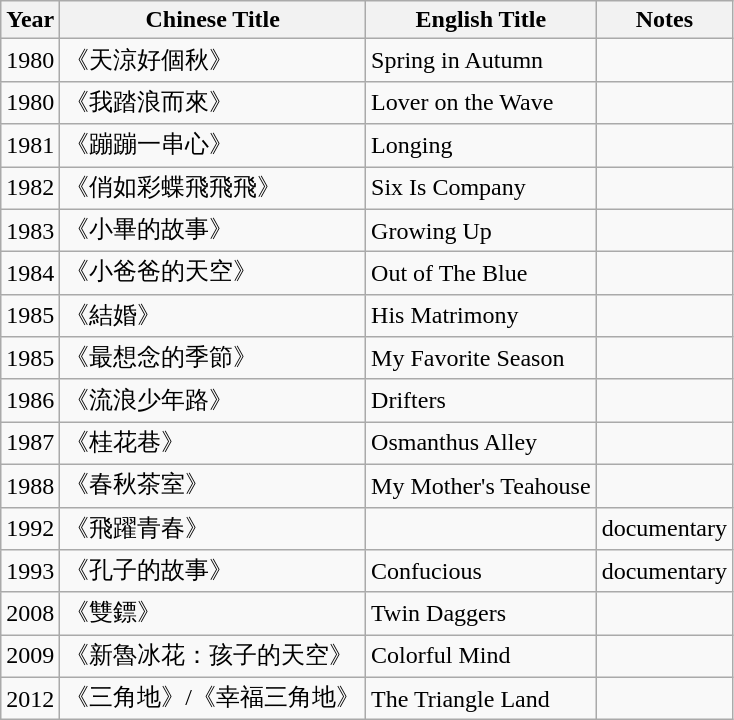<table class="wikitable">
<tr>
<th>Year</th>
<th>Chinese Title</th>
<th>English Title</th>
<th>Notes</th>
</tr>
<tr>
<td>1980</td>
<td>《天涼好個秋》</td>
<td>Spring in Autumn</td>
<td></td>
</tr>
<tr>
<td>1980</td>
<td>《我踏浪而來》</td>
<td>Lover on the Wave</td>
<td></td>
</tr>
<tr>
<td>1981</td>
<td>《蹦蹦一串心》</td>
<td>Longing</td>
<td></td>
</tr>
<tr>
<td>1982</td>
<td>《俏如彩蝶飛飛飛》</td>
<td>Six Is Company</td>
<td></td>
</tr>
<tr>
<td>1983</td>
<td>《小畢的故事》</td>
<td>Growing Up</td>
<td></td>
</tr>
<tr>
<td>1984</td>
<td>《小爸爸的天空》</td>
<td>Out of The Blue</td>
<td></td>
</tr>
<tr>
<td>1985</td>
<td>《結婚》</td>
<td>His Matrimony</td>
<td></td>
</tr>
<tr>
<td>1985</td>
<td>《最想念的季節》</td>
<td>My Favorite Season</td>
<td></td>
</tr>
<tr>
<td>1986</td>
<td>《流浪少年路》</td>
<td>Drifters</td>
<td></td>
</tr>
<tr>
<td>1987</td>
<td>《桂花巷》</td>
<td>Osmanthus Alley</td>
<td></td>
</tr>
<tr>
<td>1988</td>
<td>《春秋茶室》</td>
<td>My Mother's Teahouse</td>
<td></td>
</tr>
<tr>
<td>1992</td>
<td>《飛躍青春》</td>
<td></td>
<td>documentary</td>
</tr>
<tr>
<td>1993</td>
<td>《孔子的故事》</td>
<td>Confucious</td>
<td>documentary</td>
</tr>
<tr>
<td>2008</td>
<td>《雙鏢》</td>
<td>Twin Daggers</td>
<td></td>
</tr>
<tr>
<td>2009</td>
<td>《新魯冰花：孩子的天空》</td>
<td>Colorful Mind</td>
<td></td>
</tr>
<tr>
<td>2012</td>
<td>《三角地》/《幸福三角地》</td>
<td>The Triangle Land</td>
<td></td>
</tr>
</table>
